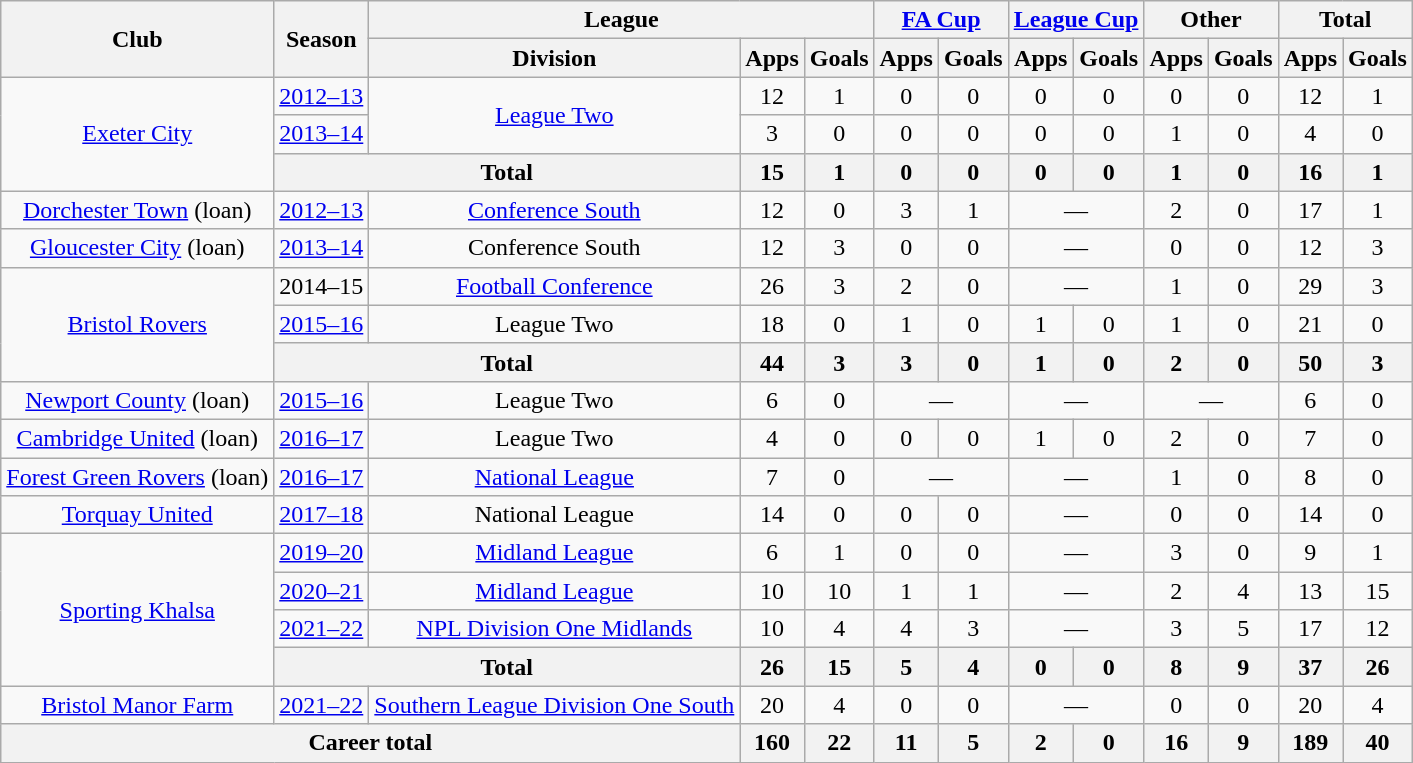<table class="wikitable" style="text-align:center">
<tr>
<th rowspan="2">Club</th>
<th rowspan="2">Season</th>
<th colspan="3">League</th>
<th colspan="2"><a href='#'>FA Cup</a></th>
<th colspan="2"><a href='#'>League Cup</a></th>
<th colspan="2">Other</th>
<th colspan="2">Total</th>
</tr>
<tr>
<th>Division</th>
<th>Apps</th>
<th>Goals</th>
<th>Apps</th>
<th>Goals</th>
<th>Apps</th>
<th>Goals</th>
<th>Apps</th>
<th>Goals</th>
<th>Apps</th>
<th>Goals</th>
</tr>
<tr>
<td rowspan="3"><a href='#'>Exeter City</a></td>
<td><a href='#'>2012–13</a></td>
<td rowspan="2"><a href='#'>League Two</a></td>
<td>12</td>
<td>1</td>
<td>0</td>
<td>0</td>
<td>0</td>
<td>0</td>
<td>0</td>
<td>0</td>
<td>12</td>
<td>1</td>
</tr>
<tr>
<td><a href='#'>2013–14</a></td>
<td>3</td>
<td>0</td>
<td>0</td>
<td>0</td>
<td>0</td>
<td>0</td>
<td>1</td>
<td>0</td>
<td>4</td>
<td>0</td>
</tr>
<tr>
<th colspan="2">Total</th>
<th>15</th>
<th>1</th>
<th>0</th>
<th>0</th>
<th>0</th>
<th>0</th>
<th>1</th>
<th>0</th>
<th>16</th>
<th>1</th>
</tr>
<tr>
<td><a href='#'>Dorchester Town</a> (loan)</td>
<td><a href='#'>2012–13</a></td>
<td><a href='#'>Conference South</a></td>
<td>12</td>
<td>0</td>
<td>3</td>
<td>1</td>
<td colspan="2">—</td>
<td>2</td>
<td>0</td>
<td>17</td>
<td>1</td>
</tr>
<tr>
<td><a href='#'>Gloucester City</a> (loan)</td>
<td><a href='#'>2013–14</a></td>
<td>Conference South</td>
<td>12</td>
<td>3</td>
<td>0</td>
<td>0</td>
<td colspan="2">—</td>
<td>0</td>
<td>0</td>
<td>12</td>
<td>3</td>
</tr>
<tr>
<td rowspan="3"><a href='#'>Bristol Rovers</a></td>
<td>2014–15</td>
<td><a href='#'>Football Conference</a></td>
<td>26</td>
<td>3</td>
<td>2</td>
<td>0</td>
<td colspan="2">—</td>
<td>1</td>
<td>0</td>
<td>29</td>
<td>3</td>
</tr>
<tr>
<td><a href='#'>2015–16</a></td>
<td>League Two</td>
<td>18</td>
<td>0</td>
<td>1</td>
<td>0</td>
<td>1</td>
<td>0</td>
<td>1</td>
<td>0</td>
<td>21</td>
<td>0</td>
</tr>
<tr>
<th colspan="2">Total</th>
<th>44</th>
<th>3</th>
<th>3</th>
<th>0</th>
<th>1</th>
<th>0</th>
<th>2</th>
<th>0</th>
<th>50</th>
<th>3</th>
</tr>
<tr>
<td><a href='#'>Newport County</a> (loan)</td>
<td><a href='#'>2015–16</a></td>
<td>League Two</td>
<td>6</td>
<td>0</td>
<td colspan="2">—</td>
<td colspan="2">—</td>
<td colspan="2">—</td>
<td>6</td>
<td>0</td>
</tr>
<tr>
<td><a href='#'>Cambridge United</a> (loan)</td>
<td><a href='#'>2016–17</a></td>
<td>League Two</td>
<td>4</td>
<td>0</td>
<td>0</td>
<td>0</td>
<td>1</td>
<td>0</td>
<td>2</td>
<td>0</td>
<td>7</td>
<td>0</td>
</tr>
<tr>
<td><a href='#'>Forest Green Rovers</a> (loan)</td>
<td><a href='#'>2016–17</a></td>
<td><a href='#'>National League</a></td>
<td>7</td>
<td>0</td>
<td colspan="2">—</td>
<td colspan="2">—</td>
<td>1</td>
<td>0</td>
<td>8</td>
<td>0</td>
</tr>
<tr>
<td><a href='#'>Torquay United</a></td>
<td><a href='#'>2017–18</a></td>
<td>National League</td>
<td>14</td>
<td>0</td>
<td>0</td>
<td>0</td>
<td colspan="2">—</td>
<td>0</td>
<td>0</td>
<td>14</td>
<td>0</td>
</tr>
<tr>
<td rowspan="4"><a href='#'>Sporting Khalsa</a></td>
<td><a href='#'>2019–20</a></td>
<td><a href='#'>Midland League</a></td>
<td>6</td>
<td>1</td>
<td>0</td>
<td>0</td>
<td colspan="2">—</td>
<td>3</td>
<td>0</td>
<td>9</td>
<td>1</td>
</tr>
<tr>
<td><a href='#'>2020–21</a></td>
<td><a href='#'>Midland League</a></td>
<td>10</td>
<td>10</td>
<td>1</td>
<td>1</td>
<td colspan="2">—</td>
<td>2</td>
<td>4</td>
<td>13</td>
<td>15</td>
</tr>
<tr ÷>
<td><a href='#'>2021–22</a></td>
<td><a href='#'>NPL Division One Midlands</a></td>
<td>10</td>
<td>4</td>
<td>4</td>
<td>3</td>
<td colspan="2">—</td>
<td>3</td>
<td>5</td>
<td>17</td>
<td>12</td>
</tr>
<tr>
<th colspan="2">Total</th>
<th>26</th>
<th>15</th>
<th>5</th>
<th>4</th>
<th>0</th>
<th>0</th>
<th>8</th>
<th>9</th>
<th>37</th>
<th>26</th>
</tr>
<tr>
<td rowspan="1"><a href='#'>Bristol Manor Farm</a></td>
<td><a href='#'>2021–22</a></td>
<td><a href='#'>Southern League Division One South</a></td>
<td>20</td>
<td>4</td>
<td>0</td>
<td>0</td>
<td colspan="2">—</td>
<td>0</td>
<td>0</td>
<td>20</td>
<td>4</td>
</tr>
<tr>
<th colspan="3">Career total</th>
<th>160</th>
<th>22</th>
<th>11</th>
<th>5</th>
<th>2</th>
<th>0</th>
<th>16</th>
<th>9</th>
<th>189</th>
<th>40</th>
</tr>
</table>
